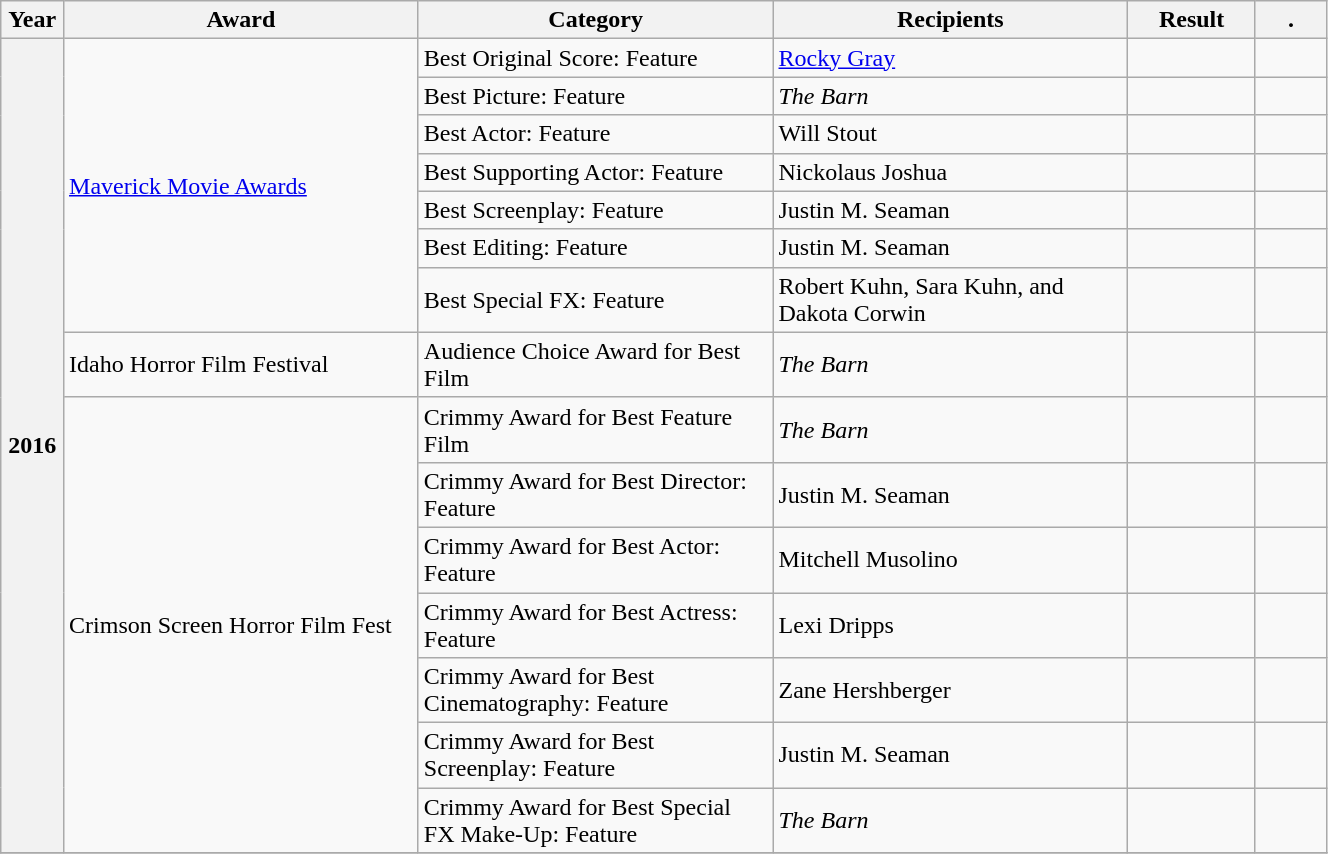<table class="wikitable sortable plainrowheaders" style="width:70%;">
<tr>
<th scope="col" style="width:4%;">Year</th>
<th scope="col" style="width:25%;">Award</th>
<th scope="col" style="width:25%;">Category</th>
<th scope="col" style="width:25%;">Recipients</th>
<th scope="col" style="width:9%;">Result</th>
<th scope="col" style="width:5%;" class="unsortable">.</th>
</tr>
<tr>
<th scope="row" rowspan="15" style="text-align:center;">2016</th>
<td rowspan="7"><a href='#'>Maverick Movie Awards</a></td>
<td>Best Original Score: Feature</td>
<td><a href='#'>Rocky Gray</a></td>
<td></td>
<td style="text-align:center;"></td>
</tr>
<tr>
<td>Best Picture: Feature</td>
<td><em>The Barn</em></td>
<td></td>
<td style="text-align:center;"></td>
</tr>
<tr>
<td>Best Actor: Feature</td>
<td>Will Stout</td>
<td></td>
<td style="text-align:center;"></td>
</tr>
<tr>
<td>Best Supporting Actor: Feature</td>
<td>Nickolaus Joshua</td>
<td></td>
<td style="text-align:center;"></td>
</tr>
<tr>
<td>Best Screenplay: Feature</td>
<td>Justin M. Seaman</td>
<td></td>
<td style="text-align:center;"></td>
</tr>
<tr>
<td>Best Editing: Feature</td>
<td>Justin M. Seaman</td>
<td></td>
<td style="text-align:center;"></td>
</tr>
<tr>
<td>Best Special FX: Feature</td>
<td>Robert Kuhn, Sara Kuhn, and Dakota Corwin</td>
<td></td>
<td style="text-align:center;"></td>
</tr>
<tr>
<td>Idaho Horror Film Festival</td>
<td>Audience Choice Award for Best Film</td>
<td><em>The Barn</em></td>
<td></td>
<td style="text-align:center;"></td>
</tr>
<tr>
<td rowspan="7">Crimson Screen Horror Film Fest</td>
<td>Crimmy Award for Best Feature Film</td>
<td><em>The Barn</em></td>
<td></td>
<td align=center></td>
</tr>
<tr>
<td>Crimmy Award for Best Director: Feature</td>
<td>Justin M. Seaman</td>
<td></td>
<td align=center></td>
</tr>
<tr>
<td>Crimmy Award for Best Actor: Feature</td>
<td>Mitchell Musolino</td>
<td></td>
<td style="text-align:center;"></td>
</tr>
<tr>
<td>Crimmy Award for Best Actress: Feature</td>
<td>Lexi Dripps</td>
<td></td>
<td style="text-align:center;"></td>
</tr>
<tr>
<td>Crimmy Award for Best Cinematography: Feature</td>
<td>Zane Hershberger</td>
<td></td>
<td align=center></td>
</tr>
<tr>
<td>Crimmy Award for Best Screenplay: Feature</td>
<td>Justin M. Seaman</td>
<td></td>
<td align=center></td>
</tr>
<tr>
<td>Crimmy Award for Best Special FX Make-Up: Feature</td>
<td><em>The Barn</em></td>
<td></td>
<td align=center></td>
</tr>
<tr>
</tr>
</table>
